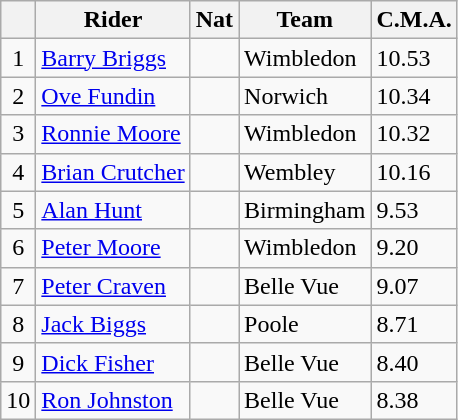<table class=wikitable>
<tr>
<th></th>
<th>Rider</th>
<th>Nat</th>
<th>Team</th>
<th>C.M.A.</th>
</tr>
<tr>
<td align="center">1</td>
<td><a href='#'>Barry Briggs</a></td>
<td></td>
<td>Wimbledon</td>
<td>10.53</td>
</tr>
<tr>
<td align="center">2</td>
<td><a href='#'>Ove Fundin</a></td>
<td></td>
<td>Norwich</td>
<td>10.34</td>
</tr>
<tr>
<td align="center">3</td>
<td><a href='#'>Ronnie Moore</a></td>
<td></td>
<td>Wimbledon</td>
<td>10.32</td>
</tr>
<tr>
<td align="center">4</td>
<td><a href='#'>Brian Crutcher</a></td>
<td></td>
<td>Wembley</td>
<td>10.16</td>
</tr>
<tr>
<td align="center">5</td>
<td><a href='#'>Alan Hunt</a></td>
<td></td>
<td>Birmingham</td>
<td>9.53</td>
</tr>
<tr>
<td align="center">6</td>
<td><a href='#'>Peter Moore</a></td>
<td></td>
<td>Wimbledon</td>
<td>9.20</td>
</tr>
<tr>
<td align="center">7</td>
<td><a href='#'>Peter Craven</a></td>
<td></td>
<td>Belle Vue</td>
<td>9.07</td>
</tr>
<tr>
<td align="center">8</td>
<td><a href='#'>Jack Biggs</a></td>
<td></td>
<td>Poole</td>
<td>8.71</td>
</tr>
<tr>
<td align="center">9</td>
<td><a href='#'>Dick Fisher</a></td>
<td></td>
<td>Belle Vue</td>
<td>8.40</td>
</tr>
<tr>
<td align="center">10</td>
<td><a href='#'>Ron Johnston</a></td>
<td></td>
<td>Belle Vue</td>
<td>8.38</td>
</tr>
</table>
